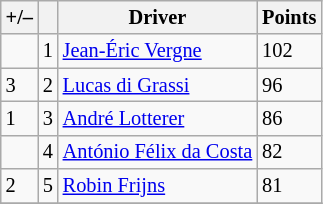<table class="wikitable" style="font-size: 85%">
<tr>
<th scope="col">+/–</th>
<th scope="col"></th>
<th scope="col">Driver</th>
<th scope="col">Points</th>
</tr>
<tr>
<td align="left"></td>
<td align="center">1</td>
<td> <a href='#'>Jean-Éric Vergne</a></td>
<td align="left">102</td>
</tr>
<tr>
<td align="left"> 3</td>
<td align="center">2</td>
<td> <a href='#'>Lucas di Grassi</a></td>
<td align="left">96</td>
</tr>
<tr>
<td align="left"> 1</td>
<td align="center">3</td>
<td> <a href='#'>André Lotterer</a></td>
<td align="left">86</td>
</tr>
<tr>
<td align="left"></td>
<td align="center">4</td>
<td> <a href='#'>António Félix da Costa</a></td>
<td align="left">82</td>
</tr>
<tr>
<td align="left"> 2</td>
<td align="center">5</td>
<td> <a href='#'>Robin Frijns</a></td>
<td align="left">81</td>
</tr>
<tr>
</tr>
</table>
